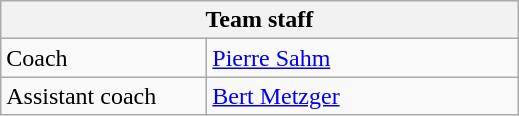<table class="wikitable">
<tr>
<th colspan="2">Team staff</th>
</tr>
<tr>
<td width="130">Coach</td>
<td width="200"><a href='#'>Pierre Sahm</a></td>
</tr>
<tr>
<td>Assistant coach</td>
<td><a href='#'>Bert Metzger</a></td>
</tr>
</table>
